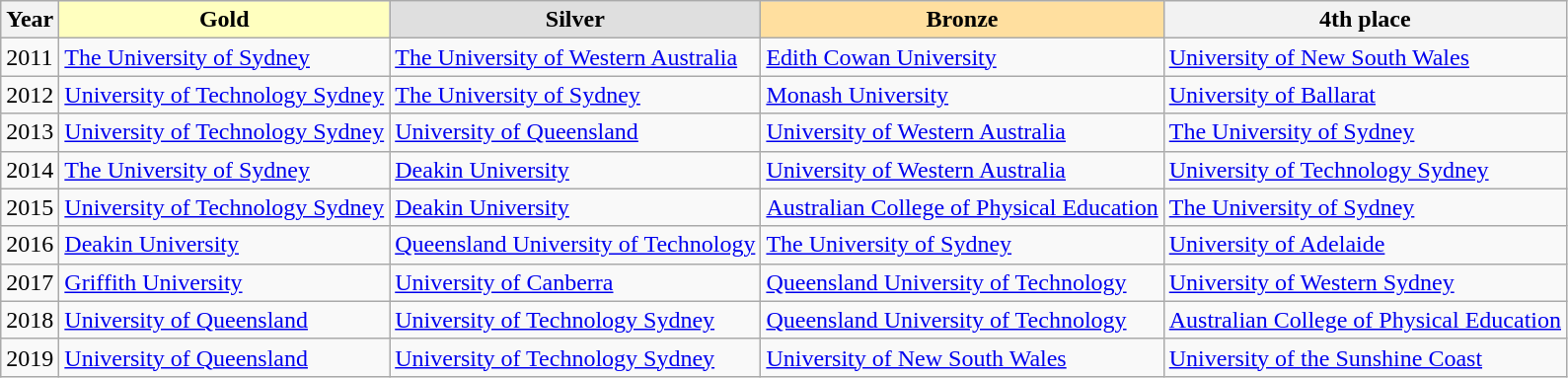<table class="wikitable">
<tr>
<th>Year</th>
<td style="text-align:center;background:#ffffbf;"><strong>Gold</strong></td>
<td style="text-align:center; background:#dfdfdf;"><strong>Silver</strong></td>
<td style="text-align:center; background:#ffdf9f;"><strong>Bronze</strong></td>
<th><strong>4th place</strong></th>
</tr>
<tr>
<td>2011</td>
<td><a href='#'>The University of Sydney</a></td>
<td><a href='#'>The University of Western Australia</a></td>
<td><a href='#'>Edith Cowan University</a></td>
<td><a href='#'>University of New South Wales</a></td>
</tr>
<tr>
<td>2012</td>
<td><a href='#'>University of Technology Sydney</a></td>
<td><a href='#'>The University of Sydney</a></td>
<td><a href='#'>Monash University</a></td>
<td><a href='#'>University of Ballarat</a></td>
</tr>
<tr>
<td>2013</td>
<td><a href='#'>University of Technology Sydney</a></td>
<td><a href='#'>University of Queensland</a></td>
<td><a href='#'>University of Western Australia</a></td>
<td><a href='#'>The University of Sydney</a></td>
</tr>
<tr>
<td>2014</td>
<td><a href='#'>The University of Sydney</a></td>
<td><a href='#'>Deakin University</a></td>
<td><a href='#'>University of Western Australia</a></td>
<td><a href='#'>University of Technology Sydney</a></td>
</tr>
<tr>
<td>2015</td>
<td><a href='#'>University of Technology Sydney</a></td>
<td><a href='#'>Deakin University</a></td>
<td><a href='#'>Australian College of Physical Education</a></td>
<td><a href='#'>The University of Sydney</a></td>
</tr>
<tr>
<td>2016</td>
<td><a href='#'>Deakin University</a></td>
<td><a href='#'>Queensland University of Technology</a></td>
<td><a href='#'>The University of Sydney</a></td>
<td><a href='#'>University of Adelaide</a></td>
</tr>
<tr>
<td>2017</td>
<td><a href='#'>Griffith University</a></td>
<td><a href='#'>University of Canberra</a></td>
<td><a href='#'>Queensland University of Technology</a></td>
<td><a href='#'>University of Western Sydney</a></td>
</tr>
<tr>
<td>2018</td>
<td><a href='#'>University of Queensland</a></td>
<td><a href='#'>University of Technology Sydney</a></td>
<td><a href='#'>Queensland University of Technology</a></td>
<td><a href='#'>Australian College of Physical Education</a></td>
</tr>
<tr>
<td>2019</td>
<td><a href='#'>University of Queensland</a></td>
<td><a href='#'>University of Technology Sydney</a></td>
<td><a href='#'>University of New South Wales</a></td>
<td><a href='#'>University of the Sunshine Coast</a></td>
</tr>
</table>
